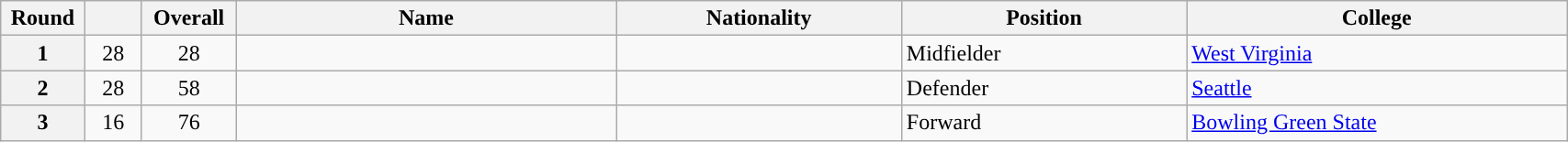<table class="wikitable sortable" style="width:90%">
<tr>
<th scope="col" style="width: 3%;">Round</th>
<th scope="col" style="width: 3%;"></th>
<th scope="col" style="width: 4%;">Overall</th>
<th scope="col" style="width: 20%;">Name</th>
<th scope="col" style="width: 15%;">Nationality</th>
<th scope="col" style="width: 15%;">Position</th>
<th scope="col" style="width: 20%;">College</th>
</tr>
<tr>
<th scope="row">1</th>
<td align="center">28</td>
<td align="center">28</td>
<td></td>
<td></td>
<td>Midfielder</td>
<td><a href='#'>West Virginia</a></td>
</tr>
<tr>
<th scope="row">2</th>
<td align="center">28</td>
<td align="center">58</td>
<td></td>
<td></td>
<td>Defender</td>
<td><a href='#'>Seattle</a></td>
</tr>
<tr>
<th scope="row">3</th>
<td align="center">16</td>
<td align="center">76</td>
<td></td>
<td></td>
<td>Forward</td>
<td><a href='#'>Bowling Green State</a></td>
</tr>
</table>
